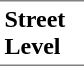<table border=0 cellspacing=0 cellpadding=3>
<tr>
<td style="border-bottom:solid 1px gray;border-top:solid 1px gray;" width=50 valign=top><strong>Street Level</strong></td>
</tr>
</table>
